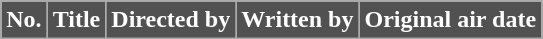<table class="wikitable" style="background:#fff;">
<tr style="color:white">
<th style="background:#515151">No.</th>
<th style="background:#515151">Title</th>
<th style="background:#515151">Directed by</th>
<th style="background:#515151">Written by</th>
<th style="background:#515151">Original air date<br>






</th>
</tr>
</table>
